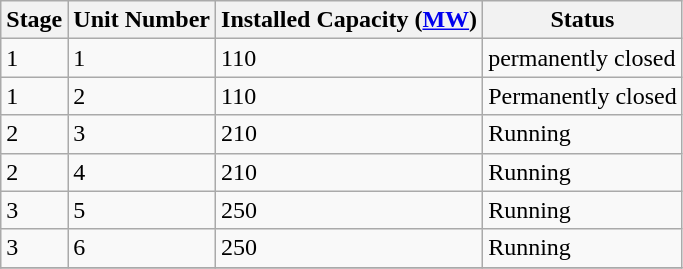<table class="sortable wikitable">
<tr>
<th>Stage</th>
<th>Unit Number</th>
<th>Installed Capacity (<a href='#'>MW</a>)</th>
<th>Status</th>
</tr>
<tr>
<td>1</td>
<td>1</td>
<td>110</td>
<td>permanently closed</td>
</tr>
<tr>
<td>1</td>
<td>2</td>
<td>110</td>
<td>Permanently  closed</td>
</tr>
<tr>
<td>2</td>
<td>3</td>
<td>210</td>
<td>Running</td>
</tr>
<tr>
<td>2</td>
<td>4</td>
<td>210</td>
<td>Running</td>
</tr>
<tr>
<td>3</td>
<td>5</td>
<td>250</td>
<td>Running</td>
</tr>
<tr>
<td>3</td>
<td>6</td>
<td>250</td>
<td>Running</td>
</tr>
<tr>
</tr>
</table>
